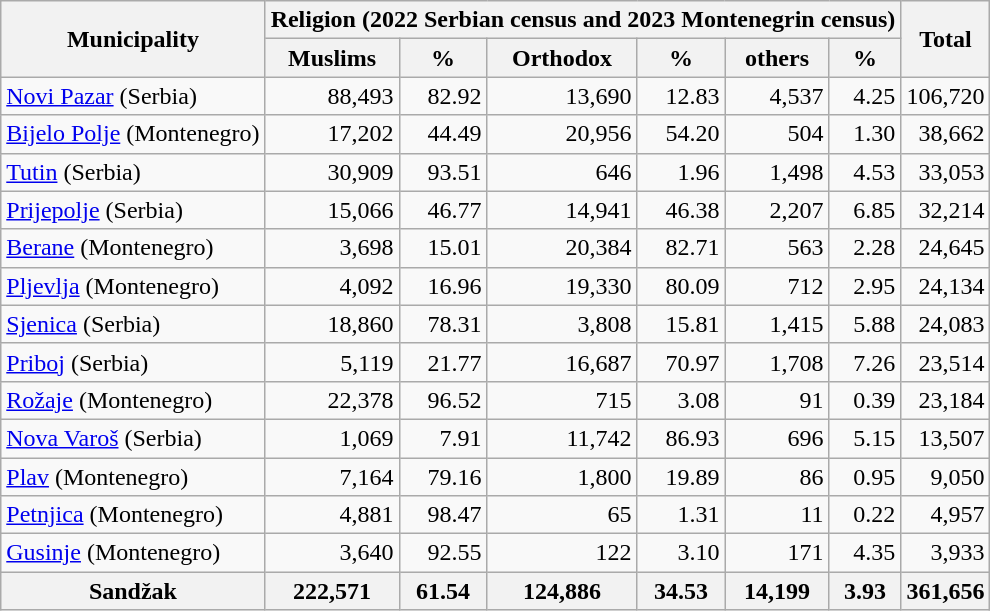<table class="wikitable sortable" style="text-align:right;">
<tr>
<th rowspan="2">Municipality</th>
<th colspan="6">Religion (<strong>2022 Serbian census</strong> <strong> and 2023 Montenegrin census</strong><strong>)</strong></th>
<th rowspan="2">Total</th>
</tr>
<tr>
<th>Muslims</th>
<th>%</th>
<th>Orthodox</th>
<th>%</th>
<th>others</th>
<th>%</th>
</tr>
<tr>
<td style="text-align:left;"><a href='#'>Novi Pazar</a> (Serbia)</td>
<td>88,493</td>
<td>82.92</td>
<td>13,690</td>
<td>12.83</td>
<td>4,537</td>
<td>4.25</td>
<td>106,720</td>
</tr>
<tr>
<td style="text-align:left;"><a href='#'>Bijelo Polje</a> (Montenegro)</td>
<td>17,202</td>
<td>44.49</td>
<td>20,956</td>
<td>54.20</td>
<td>504</td>
<td>1.30</td>
<td>38,662</td>
</tr>
<tr>
<td style="text-align:left;"><a href='#'>Tutin</a> (Serbia)</td>
<td>30,909</td>
<td>93.51</td>
<td>646</td>
<td>1.96</td>
<td>1,498</td>
<td>4.53</td>
<td>33,053</td>
</tr>
<tr>
<td style="text-align:left;"><a href='#'>Prijepolje</a> (Serbia)</td>
<td>15,066</td>
<td>46.77</td>
<td>14,941</td>
<td>46.38</td>
<td>2,207</td>
<td>6.85</td>
<td>32,214</td>
</tr>
<tr>
<td style="text-align:left;"><a href='#'>Berane</a> (Montenegro)</td>
<td>3,698</td>
<td>15.01</td>
<td>20,384</td>
<td>82.71</td>
<td>563</td>
<td>2.28</td>
<td>24,645</td>
</tr>
<tr>
<td style="text-align:left;"><a href='#'>Pljevlja</a> (Montenegro)</td>
<td>4,092</td>
<td>16.96</td>
<td>19,330</td>
<td>80.09</td>
<td>712</td>
<td>2.95</td>
<td>24,134</td>
</tr>
<tr>
<td style="text-align:left;"><a href='#'>Sjenica</a> (Serbia)</td>
<td>18,860</td>
<td>78.31</td>
<td>3,808</td>
<td>15.81</td>
<td>1,415</td>
<td>5.88</td>
<td>24,083</td>
</tr>
<tr>
<td style="text-align:left;"><a href='#'>Priboj</a> (Serbia)</td>
<td>5,119</td>
<td>21.77</td>
<td>16,687</td>
<td>70.97</td>
<td>1,708</td>
<td>7.26</td>
<td>23,514</td>
</tr>
<tr>
<td style="text-align:left;"><a href='#'>Rožaje</a> (Montenegro)</td>
<td>22,378</td>
<td>96.52</td>
<td>715</td>
<td>3.08</td>
<td>91</td>
<td>0.39</td>
<td>23,184</td>
</tr>
<tr>
<td style="text-align:left;"><a href='#'>Nova Varoš</a> (Serbia)</td>
<td>1,069</td>
<td>7.91</td>
<td>11,742</td>
<td>86.93</td>
<td>696</td>
<td>5.15</td>
<td>13,507</td>
</tr>
<tr>
<td style="text-align:left;"><a href='#'>Plav</a> (Montenegro)</td>
<td>7,164</td>
<td>79.16</td>
<td>1,800</td>
<td>19.89</td>
<td>86</td>
<td>0.95</td>
<td>9,050</td>
</tr>
<tr>
<td style="text-align:left;"><a href='#'>Petnjica</a> (Montenegro)</td>
<td>4,881</td>
<td>98.47</td>
<td>65</td>
<td>1.31</td>
<td>11</td>
<td>0.22</td>
<td>4,957</td>
</tr>
<tr>
<td style="text-align:left;"><a href='#'>Gusinje</a> (Montenegro)</td>
<td>3,640</td>
<td>92.55</td>
<td>122</td>
<td>3.10</td>
<td>171</td>
<td>4.35</td>
<td>3,933</td>
</tr>
<tr>
<th><strong>Sandžak</strong></th>
<th>222,571</th>
<th><strong>61.54</strong></th>
<th><strong>124,886</strong></th>
<th><strong>34.53</strong></th>
<th><strong>14,199</strong></th>
<th><strong>3.93</strong></th>
<th>361,656</th>
</tr>
</table>
